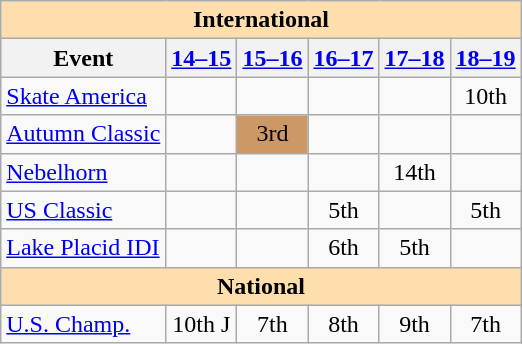<table class="wikitable" style="text-align:center">
<tr>
<th colspan="6" align="center" style="background-color: #ffdead; ">International</th>
</tr>
<tr>
<th>Event</th>
<th><a href='#'>14–15</a></th>
<th><a href='#'>15–16</a></th>
<th><a href='#'>16–17</a></th>
<th><a href='#'>17–18</a></th>
<th><a href='#'>18–19</a></th>
</tr>
<tr>
<td align="left"> <a href='#'>Skate America</a></td>
<td></td>
<td></td>
<td></td>
<td></td>
<td>10th</td>
</tr>
<tr>
<td align="left"> <a href='#'>Autumn Classic</a></td>
<td></td>
<td bgcolor="cc9966">3rd</td>
<td></td>
<td></td>
<td></td>
</tr>
<tr>
<td align="left"> <a href='#'>Nebelhorn</a></td>
<td></td>
<td></td>
<td></td>
<td>14th</td>
<td></td>
</tr>
<tr>
<td align="left"> <a href='#'>US Classic</a></td>
<td></td>
<td></td>
<td>5th</td>
<td></td>
<td>5th</td>
</tr>
<tr>
<td align="left"><a href='#'>Lake Placid IDI</a></td>
<td></td>
<td></td>
<td>6th</td>
<td>5th</td>
<td></td>
</tr>
<tr>
<th colspan="6" align="center" style="background-color: #ffdead; ">National</th>
</tr>
<tr>
<td align="left"><a href='#'>U.S. Champ.</a></td>
<td>10th J</td>
<td>7th</td>
<td>8th</td>
<td>9th</td>
<td>7th</td>
</tr>
</table>
